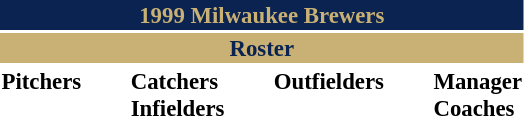<table class="toccolours" style="font-size: 95%;">
<tr>
<th colspan="10" style="background-color: #0a2351; color:#c9b074;  text-align: center;">1999 Milwaukee Brewers</th>
</tr>
<tr>
<td colspan="10" style="background-color: #c9b074; color: #0a2351; text-align: center;"><strong>Roster</strong></td>
</tr>
<tr>
<td valign="top"><strong>Pitchers</strong><br>






















</td>
<td width="25px"></td>
<td valign="top"><strong>Catchers</strong><br>



<strong>Infielders</strong>









</td>
<td width="25px"></td>
<td valign="top"><strong>Outfielders</strong><br>




</td>
<td width="25px"></td>
<td valign="top"><strong>Manager</strong><br>

<strong>Coaches</strong>





</td>
</tr>
<tr>
</tr>
</table>
